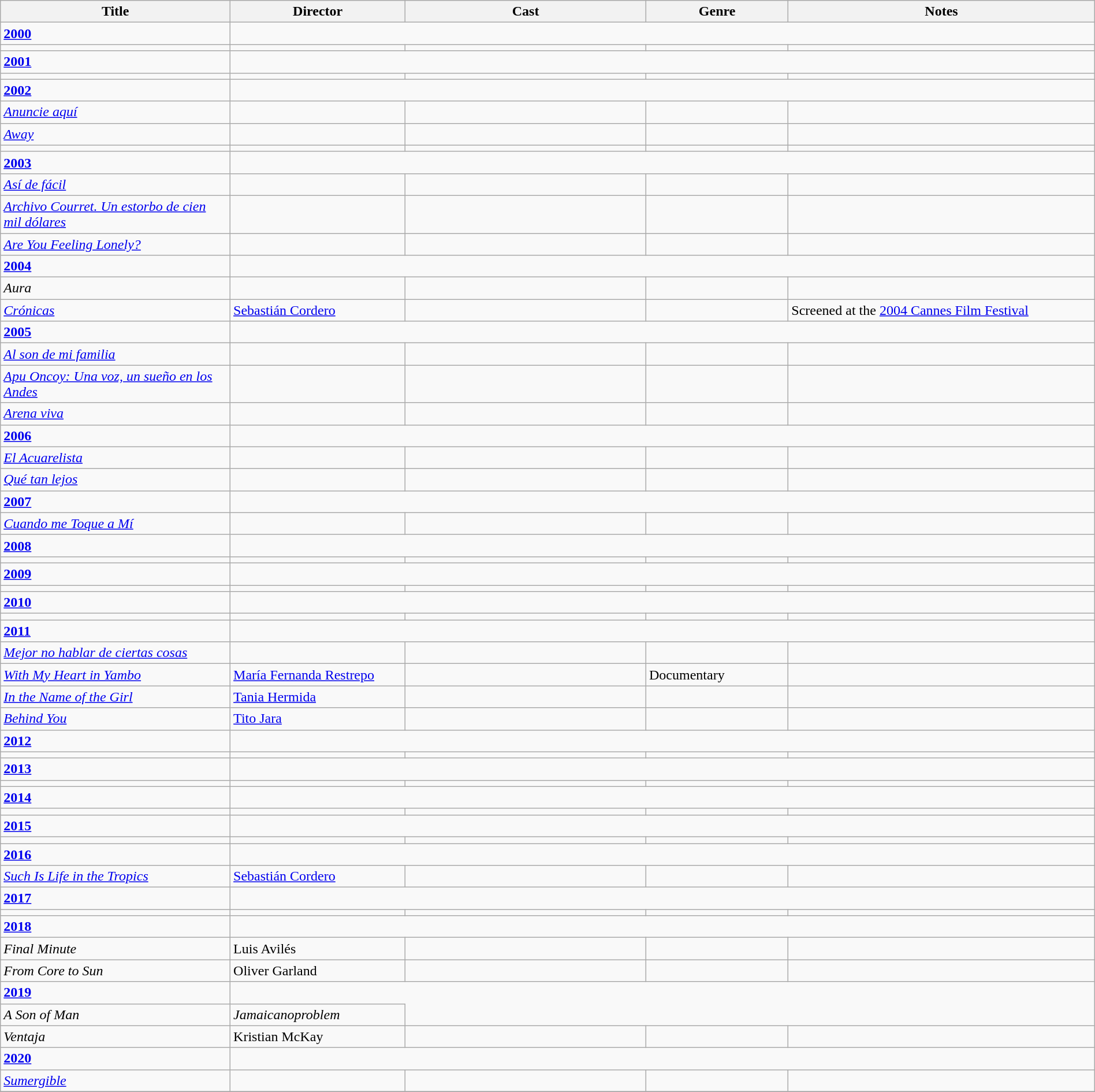<table class="wikitable" width= "100%">
<tr>
<th width=21%>Title</th>
<th width=16%>Director</th>
<th width=22%>Cast</th>
<th width=13%>Genre</th>
<th width=28%>Notes</th>
</tr>
<tr>
<td><strong><a href='#'>2000</a></strong></td>
</tr>
<tr>
<td></td>
<td></td>
<td></td>
<td></td>
<td></td>
</tr>
<tr>
<td><strong><a href='#'>2001</a></strong></td>
</tr>
<tr>
<td></td>
<td></td>
<td></td>
<td></td>
<td></td>
</tr>
<tr>
<td><strong><a href='#'>2002</a></strong></td>
</tr>
<tr>
<td><em><a href='#'>Anuncie aquí</a></em></td>
<td></td>
<td></td>
<td></td>
<td></td>
</tr>
<tr>
<td><em><a href='#'>Away</a></em></td>
<td></td>
<td></td>
<td></td>
<td></td>
</tr>
<tr>
<td></td>
<td></td>
<td></td>
<td></td>
<td></td>
</tr>
<tr>
<td><strong><a href='#'>2003</a></strong></td>
</tr>
<tr>
<td><em><a href='#'>Así de fácil</a></em></td>
<td></td>
<td></td>
<td></td>
<td></td>
</tr>
<tr>
<td><em><a href='#'>Archivo Courret. Un estorbo de cien mil dólares</a> </em></td>
<td></td>
<td></td>
<td></td>
<td></td>
</tr>
<tr>
<td><em><a href='#'>Are You Feeling Lonely?</a> </em></td>
<td></td>
<td></td>
<td></td>
<td></td>
</tr>
<tr>
<td><strong><a href='#'>2004</a></strong></td>
</tr>
<tr>
<td><em>Aura</em></td>
<td></td>
<td></td>
<td></td>
<td></td>
</tr>
<tr>
<td><em><a href='#'>Crónicas</a></em></td>
<td><a href='#'>Sebastián Cordero</a></td>
<td></td>
<td></td>
<td>Screened at the <a href='#'>2004 Cannes Film Festival</a></td>
</tr>
<tr>
<td><strong><a href='#'>2005</a></strong></td>
</tr>
<tr>
<td><em><a href='#'>Al son de mi familia</a></em></td>
<td></td>
<td></td>
<td></td>
<td></td>
</tr>
<tr>
<td><em><a href='#'>Apu Oncoy: Una voz, un sueño en los Andes</a></em></td>
<td></td>
<td></td>
<td></td>
<td></td>
</tr>
<tr>
<td><em><a href='#'>Arena viva</a></em></td>
<td></td>
<td></td>
<td></td>
<td></td>
</tr>
<tr>
<td><strong><a href='#'>2006</a></strong></td>
</tr>
<tr>
<td><em><a href='#'>El Acuarelista</a></em></td>
<td></td>
<td></td>
<td></td>
<td></td>
</tr>
<tr>
<td><em><a href='#'>Qué tan lejos</a></em></td>
<td></td>
<td></td>
<td></td>
<td></td>
</tr>
<tr>
<td><strong><a href='#'>2007</a></strong></td>
</tr>
<tr>
<td><em><a href='#'>Cuando me Toque a Mí</a></em></td>
<td></td>
<td></td>
<td></td>
<td></td>
</tr>
<tr>
<td><strong><a href='#'>2008</a></strong></td>
</tr>
<tr>
<td></td>
<td></td>
<td></td>
<td></td>
<td></td>
</tr>
<tr>
<td><strong><a href='#'>2009</a></strong></td>
</tr>
<tr>
<td></td>
<td></td>
<td></td>
<td></td>
<td></td>
</tr>
<tr>
<td><strong><a href='#'>2010</a></strong></td>
</tr>
<tr>
<td></td>
<td></td>
<td></td>
<td></td>
<td></td>
</tr>
<tr>
<td><strong><a href='#'>2011</a></strong></td>
</tr>
<tr>
<td><em><a href='#'>Mejor no hablar de ciertas cosas</a></em></td>
<td></td>
<td></td>
<td></td>
<td></td>
</tr>
<tr>
<td><em><a href='#'>With My Heart in Yambo</a></em></td>
<td><a href='#'>María Fernanda Restrepo</a></td>
<td></td>
<td>Documentary</td>
<td></td>
</tr>
<tr>
<td><em><a href='#'>In the Name of the Girl</a></em></td>
<td><a href='#'>Tania Hermida</a></td>
<td></td>
<td></td>
<td></td>
</tr>
<tr>
<td><em><a href='#'>Behind You</a></em></td>
<td><a href='#'>Tito Jara</a></td>
<td></td>
<td></td>
<td></td>
</tr>
<tr>
<td><strong><a href='#'>2012</a></strong></td>
</tr>
<tr>
<td></td>
<td></td>
<td></td>
<td></td>
<td></td>
</tr>
<tr>
<td><strong><a href='#'>2013</a></strong></td>
</tr>
<tr>
<td></td>
<td></td>
<td></td>
<td></td>
<td></td>
</tr>
<tr>
<td><strong><a href='#'>2014</a></strong></td>
</tr>
<tr>
<td></td>
<td></td>
<td></td>
<td></td>
<td></td>
</tr>
<tr>
<td><strong><a href='#'>2015</a></strong></td>
</tr>
<tr>
<td></td>
<td></td>
<td></td>
<td></td>
<td></td>
</tr>
<tr>
<td><strong><a href='#'>2016</a></strong></td>
</tr>
<tr>
<td><em><a href='#'>Such Is Life in the Tropics</a></em></td>
<td><a href='#'>Sebastián Cordero</a></td>
<td></td>
<td></td>
<td></td>
</tr>
<tr>
<td><strong><a href='#'>2017</a></strong></td>
</tr>
<tr>
<td></td>
<td></td>
<td></td>
<td></td>
<td></td>
</tr>
<tr>
<td><strong><a href='#'>2018</a></strong></td>
</tr>
<tr>
<td><em>Final Minute</em></td>
<td>Luis Avilés</td>
<td></td>
<td></td>
<td></td>
</tr>
<tr>
<td><em>From Core to Sun</em></td>
<td>Oliver Garland</td>
<td></td>
<td></td>
<td></td>
</tr>
<tr>
<td><strong><a href='#'>2019</a></strong></td>
</tr>
<tr>
<td><em>A Son of Man</em></td>
<td><em>Jamaicanoproblem</em></td>
</tr>
<tr>
<td><em>Ventaja</em></td>
<td>Kristian McKay</td>
<td></td>
<td></td>
<td></td>
</tr>
<tr>
<td><strong><a href='#'>2020</a></strong></td>
</tr>
<tr>
<td><em><a href='#'>Sumergible</a></em></td>
<td></td>
<td></td>
<td></td>
<td></td>
</tr>
<tr>
</tr>
</table>
